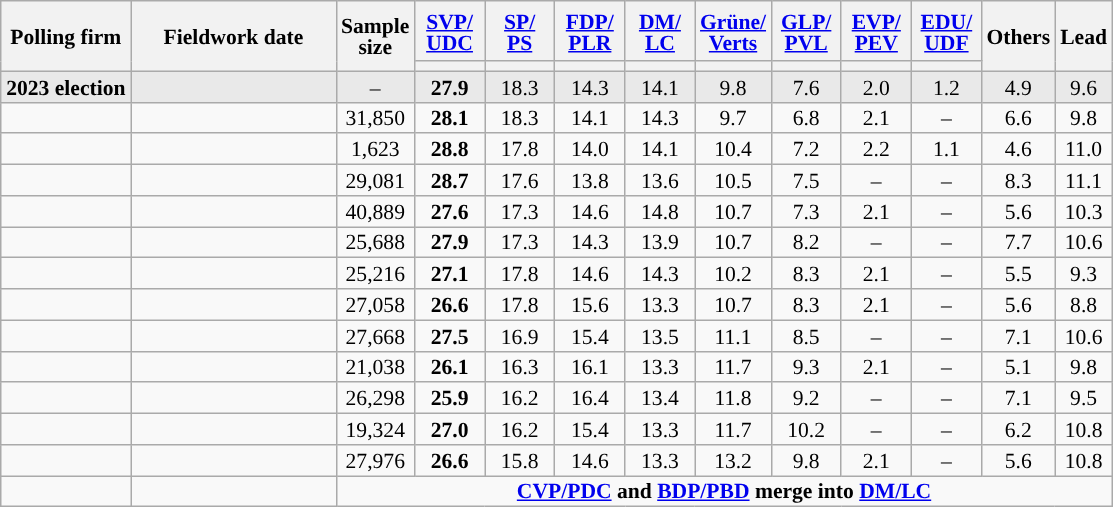<table class="wikitable sortable" style="text-align:center;font-size:90%;line-height:14px;">
<tr style="height:40px;">
<th style="width:80px;" rowspan="2">Polling firm</th>
<th style="width:130px;" rowspan="2">Fieldwork date</th>
<th style="width:35px;" rowspan="2">Sample<br>size</th>
<th class="unsortable" style="width:40px;"><a href='#'>SVP/<br>UDC</a></th>
<th class="unsortable" style="width:40px;"><a href='#'>SP/<br>PS</a></th>
<th class="unsortable" style="width:40px;"><a href='#'>FDP/<br>PLR</a></th>
<th class="unsortable" style="width:40px;"><a href='#'>DM/<br>LC</a></th>
<th class="unsortable" style="width:40px;"><a href='#'>Grüne/<br>Verts</a></th>
<th class="unsortable" style="width:40px;"><a href='#'>GLP/<br>PVL</a></th>
<th class="unsortable" style="width:40px;"><a href='#'>EVP/<br>PEV</a></th>
<th class="unsortable" style="width:40px;"><a href='#'>EDU/<br>UDF</a></th>
<th class="unsortable" style="width:30px;" rowspan="2">Others</th>
<th style="width:30px;" rowspan="2">Lead</th>
</tr>
<tr>
<th style="background:"></th>
<th style="background:"></th>
<th style="background:"></th>
<th style="background:"></th>
<th style="background:"></th>
<th style="background:"></th>
<th style="background:"></th>
<th style="background:"></th>
</tr>
<tr style="background:#E9E9E9;">
<td><strong>2023 election</strong></td>
<td></td>
<td>–</td>
<td style="background:#"><strong>27.9</strong></td>
<td>18.3</td>
<td>14.3</td>
<td>14.1</td>
<td>9.8</td>
<td>7.6</td>
<td>2.0</td>
<td>1.2</td>
<td>4.9</td>
<td style="background:">9.6</td>
</tr>
<tr>
<td></td>
<td></td>
<td>31,850</td>
<td style="background:#"><strong>28.1</strong></td>
<td>18.3</td>
<td>14.1</td>
<td>14.3</td>
<td>9.7</td>
<td>6.8</td>
<td>2.1</td>
<td>–</td>
<td>6.6</td>
<td style="background:">9.8</td>
</tr>
<tr>
<td></td>
<td></td>
<td>1,623</td>
<td style="background:#"><strong>28.8</strong></td>
<td>17.8</td>
<td>14.0</td>
<td>14.1</td>
<td>10.4</td>
<td>7.2</td>
<td>2.2</td>
<td>1.1</td>
<td>4.6</td>
<td style="background:">11.0</td>
</tr>
<tr>
<td></td>
<td></td>
<td>29,081</td>
<td style="background:#"><strong>28.7</strong></td>
<td>17.6</td>
<td>13.8</td>
<td>13.6</td>
<td>10.5</td>
<td>7.5</td>
<td>–</td>
<td>–</td>
<td>8.3</td>
<td style="background:">11.1</td>
</tr>
<tr>
<td></td>
<td></td>
<td>40,889</td>
<td style="background:#"><strong>27.6</strong></td>
<td>17.3</td>
<td>14.6</td>
<td>14.8</td>
<td>10.7</td>
<td>7.3</td>
<td>2.1</td>
<td>–</td>
<td>5.6</td>
<td style="background:">10.3</td>
</tr>
<tr>
<td></td>
<td></td>
<td>25,688</td>
<td style="background:#"><strong>27.9</strong></td>
<td>17.3</td>
<td>14.3</td>
<td>13.9</td>
<td>10.7</td>
<td>8.2</td>
<td>–</td>
<td>–</td>
<td>7.7</td>
<td style="background:">10.6</td>
</tr>
<tr>
<td></td>
<td></td>
<td>25,216</td>
<td style="background:#"><strong>27.1</strong></td>
<td>17.8</td>
<td>14.6</td>
<td>14.3</td>
<td>10.2</td>
<td>8.3</td>
<td>2.1</td>
<td>–</td>
<td>5.5</td>
<td style="background:">9.3</td>
</tr>
<tr>
<td></td>
<td></td>
<td>27,058</td>
<td style="background:#"><strong>26.6</strong></td>
<td>17.8</td>
<td>15.6</td>
<td>13.3</td>
<td>10.7</td>
<td>8.3</td>
<td>2.1</td>
<td>–</td>
<td>5.6</td>
<td style="background:">8.8</td>
</tr>
<tr>
<td></td>
<td></td>
<td>27,668</td>
<td style="background:#"><strong>27.5</strong></td>
<td>16.9</td>
<td>15.4</td>
<td>13.5</td>
<td>11.1</td>
<td>8.5</td>
<td>–</td>
<td>–</td>
<td>7.1</td>
<td style="background:">10.6</td>
</tr>
<tr>
<td></td>
<td></td>
<td>21,038</td>
<td style="background:#"><strong>26.1</strong></td>
<td>16.3</td>
<td>16.1</td>
<td>13.3</td>
<td>11.7</td>
<td>9.3</td>
<td>2.1</td>
<td>–</td>
<td>5.1</td>
<td style="background:">9.8</td>
</tr>
<tr>
<td></td>
<td></td>
<td>26,298</td>
<td style="background:#"><strong>25.9</strong></td>
<td>16.2</td>
<td>16.4</td>
<td>13.4</td>
<td>11.8</td>
<td>9.2</td>
<td>–</td>
<td>–</td>
<td>7.1</td>
<td style="background:">9.5</td>
</tr>
<tr>
<td></td>
<td></td>
<td>19,324</td>
<td style="background:#"><strong>27.0</strong></td>
<td>16.2</td>
<td>15.4</td>
<td>13.3</td>
<td>11.7</td>
<td>10.2</td>
<td>–</td>
<td>–</td>
<td>6.2</td>
<td style="background:">10.8</td>
</tr>
<tr>
<td></td>
<td></td>
<td>27,976</td>
<td style="background:#"><strong>26.6</strong></td>
<td>15.8</td>
<td>14.6</td>
<td>13.3</td>
<td>13.2</td>
<td>9.8</td>
<td>2.1</td>
<td>–</td>
<td>5.6</td>
<td style="background:">10.8</td>
</tr>
<tr>
<td></td>
<td></td>
<td colspan="11"><strong><a href='#'>CVP/PDC</a> and <a href='#'>BDP/PBD</a> merge into <a href='#'>DM/LC</a></strong></td>
</tr>
</table>
